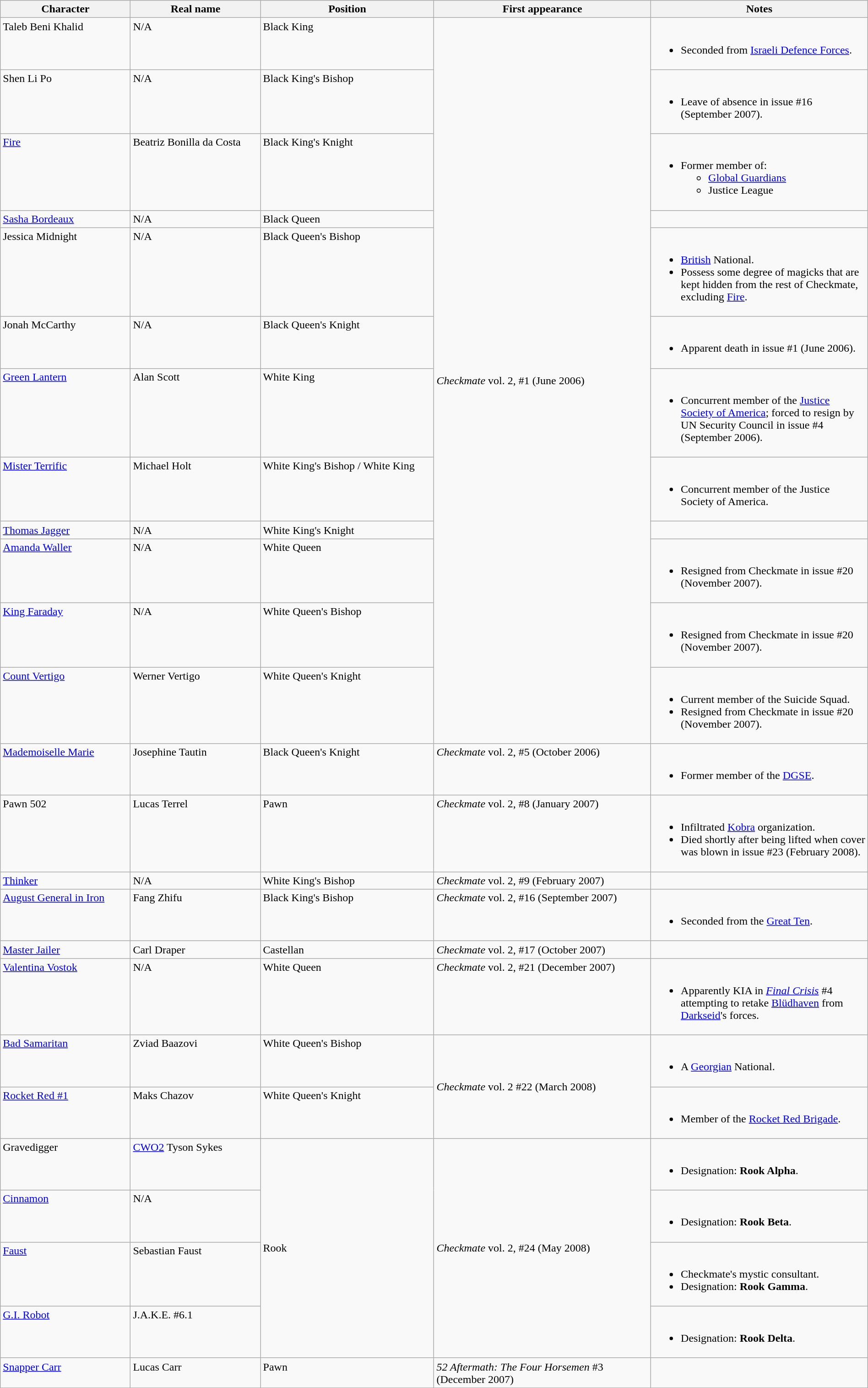<table class="wikitable" width=100%>
<tr>
<th width=15%>Character</th>
<th width=15%>Real name</th>
<th width=20%>Position</th>
<th width=25%>First appearance</th>
<th width=25%>Notes</th>
</tr>
<tr>
<td valign="top">Taleb Beni Khalid</td>
<td valign="top">N/A</td>
<td valign="top">Black King</td>
<td rowspan="12"><em>Checkmate</em> vol. 2, #1 (June 2006)</td>
<td valign="top"><br><ul><li>Seconded from <a href='#'>Israeli Defence Forces</a>.</li></ul></td>
</tr>
<tr>
<td valign="top">Shen Li Po</td>
<td valign="top">N/A</td>
<td valign="top">Black King's Bishop</td>
<td valign="top"><br><ul><li>Leave of absence in issue #16 (September 2007).</li></ul></td>
</tr>
<tr>
<td valign="top"><a href='#'>Fire</a></td>
<td valign="top">Beatriz Bonilla da Costa</td>
<td valign="top">Black King's Knight</td>
<td valign="top"><br><ul><li>Former member of:<ul><li><a href='#'>Global Guardians</a></li><li>Justice League</li></ul></li></ul></td>
</tr>
<tr>
<td valign="top"><a href='#'>Sasha Bordeaux</a></td>
<td valign="top">N/A</td>
<td valign="top">Black Queen</td>
<td valign="top"></td>
</tr>
<tr>
<td valign="top">Jessica Midnight</td>
<td valign="top">N/A</td>
<td valign="top">Black Queen's Bishop</td>
<td valign="top"><br><ul><li><a href='#'>British</a> National.</li><li>Possess some degree of magicks that are kept hidden from the rest of Checkmate, excluding <a href='#'>Fire</a>.</li></ul></td>
</tr>
<tr>
<td valign="top">Jonah McCarthy</td>
<td valign="top">N/A</td>
<td valign="top">Black Queen's Knight</td>
<td valign="top"><br><ul><li>Apparent death in issue #1 (June 2006).</li></ul></td>
</tr>
<tr>
<td valign="top"><a href='#'>Green Lantern</a></td>
<td valign="top">Alan Scott</td>
<td valign="top">White King</td>
<td><br><ul><li>Concurrent member of the <a href='#'>Justice Society of America</a>; forced to resign by UN Security Council in issue #4 (September 2006).</li></ul></td>
</tr>
<tr>
<td valign="top"><a href='#'>Mister Terrific</a></td>
<td valign="top">Michael Holt</td>
<td valign="top">White King's Bishop / White King</td>
<td><br><ul><li>Concurrent member of the Justice Society of America.</li></ul></td>
</tr>
<tr>
<td valign="top"><a href='#'>Thomas Jagger</a></td>
<td valign="top">N/A</td>
<td valign="top">White King's Knight</td>
<td valign="top"></td>
</tr>
<tr>
<td valign="top"><a href='#'>Amanda Waller</a></td>
<td valign="top">N/A</td>
<td valign="top">White Queen</td>
<td valign="top"><br><ul><li>Resigned from Checkmate in issue #20 (November 2007).</li></ul></td>
</tr>
<tr>
<td valign="top"><a href='#'>King Faraday</a></td>
<td valign="top">N/A</td>
<td valign="top">White Queen's Bishop</td>
<td valign="top"><br><ul><li>Resigned from Checkmate in issue #20 (November 2007).</li></ul></td>
</tr>
<tr>
<td valign="top"><a href='#'>Count Vertigo</a></td>
<td valign="top">Werner Vertigo</td>
<td valign="top">White Queen's Knight</td>
<td valign="top"><br><ul><li>Current member of the Suicide Squad.</li><li>Resigned from Checkmate in issue #20 (November 2007).</li></ul></td>
</tr>
<tr>
<td valign="top"><a href='#'>Mademoiselle Marie</a></td>
<td valign="top">Josephine Tautin</td>
<td valign="top">Black Queen's Knight</td>
<td valign="top"><em>Checkmate</em> vol. 2, #5 (October 2006)</td>
<td valign="top"><br><ul><li>Former member of the <a href='#'>DGSE</a>.</li></ul></td>
</tr>
<tr>
<td valign="top">Pawn 502</td>
<td valign="top">Lucas Terrel</td>
<td valign="top">Pawn</td>
<td valign="top"><em>Checkmate</em> vol. 2, #8 (January 2007)</td>
<td valign="top"><br><ul><li>Infiltrated <a href='#'>Kobra</a> organization.</li><li>Died shortly after being lifted when cover was blown in issue #23 (February 2008).</li></ul></td>
</tr>
<tr>
<td valign="top"><a href='#'>Thinker</a></td>
<td valign="top">N/A</td>
<td valign="top">White King's Bishop</td>
<td valign="top"><em>Checkmate</em> vol. 2, #9 (February 2007)</td>
<td valign="top"></td>
</tr>
<tr>
<td valign="top"><a href='#'>August General in Iron</a></td>
<td valign="top">Fang Zhifu</td>
<td valign="top">Black King's Bishop</td>
<td valign="top"><em>Checkmate</em> vol. 2, #16 (September 2007)</td>
<td valign="top"><br><ul><li>Seconded from the <a href='#'>Great Ten</a>.</li></ul></td>
</tr>
<tr>
<td valign="top"><a href='#'>Master Jailer</a></td>
<td valign="top">Carl Draper</td>
<td valign="top">Castellan</td>
<td valign="top"><em>Checkmate</em> vol. 2, #17 (October 2007)</td>
<td valign="top"></td>
</tr>
<tr>
<td valign="top"><a href='#'>Valentina Vostok</a></td>
<td valign="top">N/A</td>
<td valign="top">White Queen</td>
<td valign="top"><em>Checkmate</em> vol. 2, #21 (December 2007)</td>
<td valign="top"><br><ul><li>Apparently KIA in <em><a href='#'>Final Crisis</a></em> #4 attempting to retake <a href='#'>Blüdhaven</a> from <a href='#'>Darkseid</a>'s forces.</li></ul></td>
</tr>
<tr>
<td valign="top"><a href='#'>Bad Samaritan</a></td>
<td valign="top">Zviad Baazovi</td>
<td valign="top">White Queen's Bishop</td>
<td rowspan="2"><em>Checkmate</em> vol. 2 #22 (March 2008)</td>
<td valign="top"><br><ul><li>A <a href='#'>Georgian</a> National.</li></ul></td>
</tr>
<tr>
<td valign="top"><a href='#'>Rocket Red #1</a></td>
<td valign="top">Maks Chazov</td>
<td valign="top">White Queen's Knight</td>
<td valign="top"><br><ul><li>Member of the <a href='#'>Rocket Red Brigade</a>.</li></ul></td>
</tr>
<tr>
<td valign="top">Gravedigger</td>
<td valign="top"><a href='#'>CWO2</a> Tyson Sykes</td>
<td rowspan="4">Rook</td>
<td rowspan="4"><em>Checkmate</em> vol. 2, #24 (May 2008)</td>
<td valign="top"><br><ul><li>Designation: <strong>Rook Alpha</strong>.</li></ul></td>
</tr>
<tr>
<td valign="top"><a href='#'>Cinnamon</a></td>
<td valign="top">N/A</td>
<td valign="top"><br><ul><li>Designation: <strong>Rook Beta</strong>.</li></ul></td>
</tr>
<tr>
<td valign="top"><a href='#'>Faust</a></td>
<td valign="top">Sebastian Faust</td>
<td valign="top"><br><ul><li>Checkmate's mystic consultant.</li><li>Designation: <strong>Rook Gamma</strong>.</li></ul></td>
</tr>
<tr>
<td valign="top"><a href='#'>G.I. Robot</a></td>
<td valign="top">J.A.K.E. #6.1</td>
<td valign="top"><br><ul><li>Designation: <strong>Rook Delta</strong>.</li></ul></td>
</tr>
<tr>
<td valign="top"><a href='#'>Snapper Carr</a></td>
<td valign="top">Lucas Carr</td>
<td valign="top">Pawn</td>
<td valign="top"><em>52 Aftermath: The Four Horsemen </em> #3 (December 2007)</td>
<td valign="top"></td>
</tr>
<tr>
</tr>
</table>
